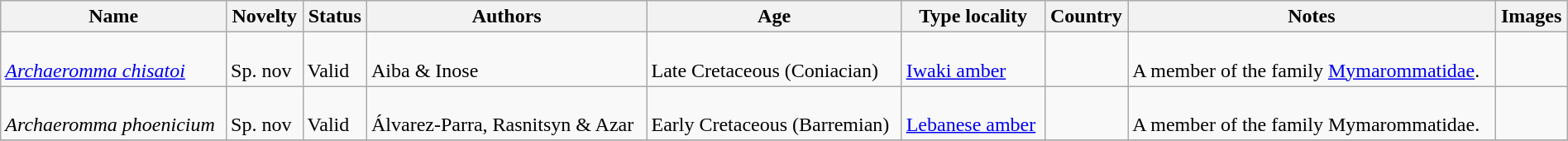<table class="wikitable sortable" align="center" width="100%">
<tr>
<th>Name</th>
<th>Novelty</th>
<th>Status</th>
<th>Authors</th>
<th>Age</th>
<th>Type locality</th>
<th>Country</th>
<th>Notes</th>
<th>Images</th>
</tr>
<tr>
<td><br><em><a href='#'>Archaeromma chisatoi</a></em></td>
<td><br>Sp. nov</td>
<td><br>Valid</td>
<td><br>Aiba & Inose</td>
<td><br>Late Cretaceous (Coniacian)</td>
<td><br><a href='#'>Iwaki amber</a></td>
<td><br></td>
<td><br>A member of the family <a href='#'>Mymarommatidae</a>.</td>
<td></td>
</tr>
<tr>
<td><br><em>Archaeromma phoenicium</em></td>
<td><br>Sp. nov</td>
<td><br>Valid</td>
<td><br>Álvarez-Parra, Rasnitsyn & Azar</td>
<td><br>Early Cretaceous (Barremian)</td>
<td><br><a href='#'>Lebanese amber</a></td>
<td><br></td>
<td><br>A member of the family Mymarommatidae.</td>
<td></td>
</tr>
<tr>
</tr>
</table>
